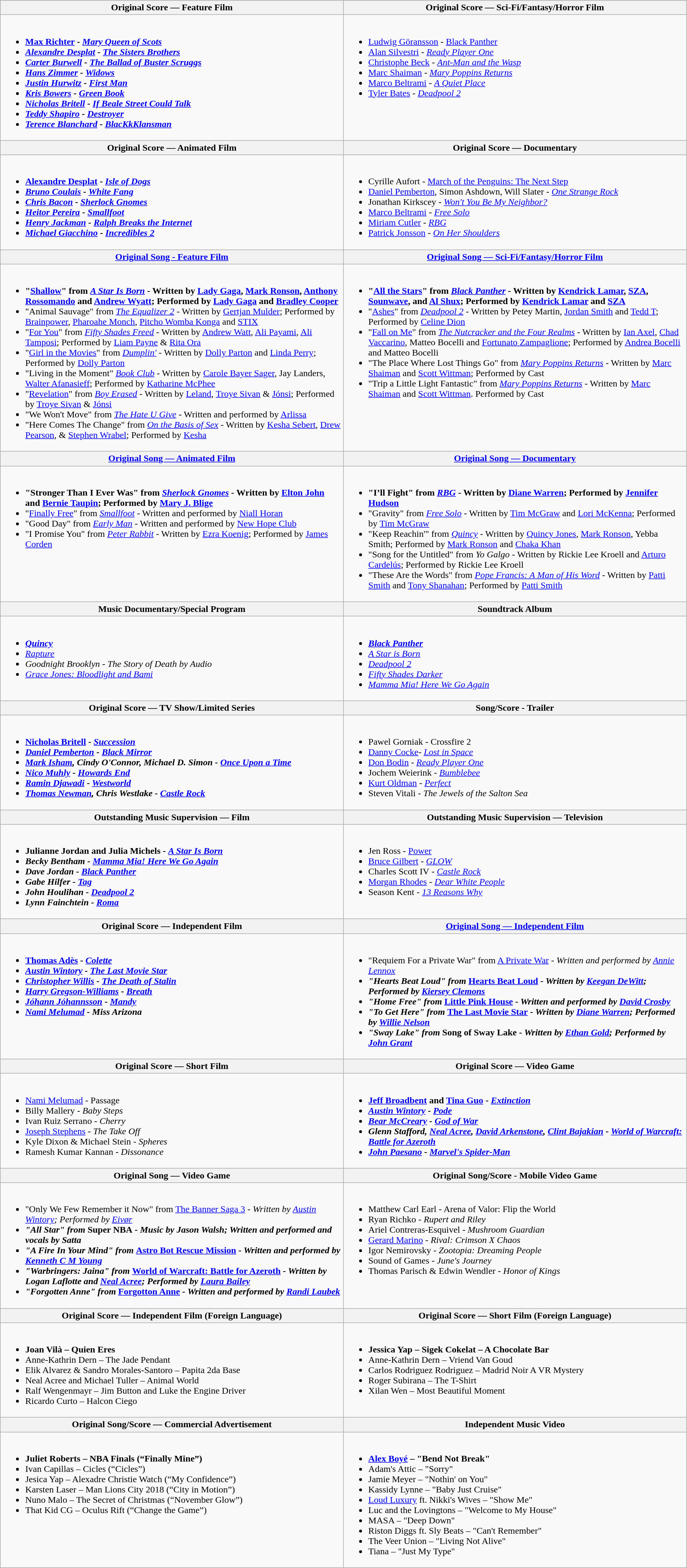<table class="wikitable" style="width:95%">
<tr bgcolor="#bebebe">
<th width="50%">Original Score — Feature Film</th>
<th width="50%">Original Score — Sci-Fi/Fantasy/Horror Film</th>
</tr>
<tr>
<td valign="top"><br><ul><li><strong><a href='#'>Max Richter</a> - <em><a href='#'>Mary Queen of Scots</a><strong><em></li><li><a href='#'>Alexandre Desplat</a> - </em><a href='#'>The Sisters Brothers</a><em></li><li><a href='#'>Carter Burwell</a> - </em><a href='#'>The Ballad of Buster Scruggs</a><em></li><li><a href='#'>Hans Zimmer</a> - </em><a href='#'>Widows</a><em></li><li><a href='#'>Justin Hurwitz</a> - </em><a href='#'>First Man</a><em></li><li><a href='#'>Kris Bowers</a> - </em><a href='#'>Green Book</a><em></li><li><a href='#'>Nicholas Britell</a> - </em><a href='#'>If Beale Street Could Talk</a><em></li><li><a href='#'>Teddy Shapiro</a> - </em><a href='#'>Destroyer</a><em></li><li><a href='#'>Terence Blanchard</a> - </em><a href='#'>BlacKkKlansman</a><em></li></ul></td>
<td valign="top"><br><ul><li></strong><a href='#'>Ludwig Göransson</a> - </em><a href='#'>Black Panther</a></em></strong></li><li><a href='#'>Alan Silvestri</a> - <em><a href='#'>Ready Player One</a></em></li><li><a href='#'>Christophe Beck</a> - <em><a href='#'>Ant-Man and the Wasp</a></em></li><li><a href='#'>Marc Shaiman</a> - <em><a href='#'>Mary Poppins Returns</a></em></li><li><a href='#'>Marco Beltrami</a> - <em><a href='#'>A Quiet Place</a></em></li><li><a href='#'>Tyler Bates</a> - <em><a href='#'>Deadpool 2</a></em></li></ul></td>
</tr>
<tr>
<th width="50%">Original Score — Animated Film</th>
<th width="50%">Original Score — Documentary</th>
</tr>
<tr>
<td valign="top"><br><ul><li><strong><a href='#'>Alexandre Desplat</a> - <em><a href='#'>Isle of Dogs</a><strong><em></li><li><a href='#'>Bruno Coulais</a> - </em><a href='#'>White Fang</a><em></li><li><a href='#'>Chris Bacon</a> - </em><a href='#'>Sherlock Gnomes</a><em></li><li><a href='#'>Heitor Pereira</a> - </em><a href='#'>Smallfoot</a><em></li><li><a href='#'>Henry Jackman</a> - </em><a href='#'>Ralph Breaks the Internet</a><em></li><li><a href='#'>Michael Giacchino</a> - </em><a href='#'>Incredibles 2</a><em></li></ul></td>
<td valign="top"><br><ul><li></strong>Cyrille Aufort - </em><a href='#'>March of the Penguins: The Next Step</a></em></strong></li><li><a href='#'>Daniel Pemberton</a>, Simon Ashdown, Will Slater - <em><a href='#'>One Strange Rock</a></em></li><li>Jonathan Kirkscey - <em><a href='#'>Won't You Be My Neighbor?</a></em></li><li><a href='#'>Marco Beltrami</a> - <em><a href='#'>Free Solo</a></em></li><li><a href='#'>Miriam Cutler</a> - <em><a href='#'>RBG</a></em></li><li><a href='#'>Patrick Jonsson</a> - <em><a href='#'>On Her Shoulders</a></em></li></ul></td>
</tr>
<tr>
<th width="50%"><a href='#'>Original Song - Feature Film</a></th>
<th width="50%"><a href='#'>Original Song — Sci-Fi/Fantasy/Horror Film</a></th>
</tr>
<tr>
<td valign="top"><br><ul><li><strong>"<a href='#'>Shallow</a>" from <em><a href='#'>A Star Is Born</a></em> - Written by <a href='#'>Lady Gaga</a>, <a href='#'>Mark Ronson</a>, <a href='#'>Anthony Rossomando</a> and <a href='#'>Andrew Wyatt</a>; Performed by <a href='#'>Lady Gaga</a> and <a href='#'>Bradley Cooper</a></strong></li><li>"Animal Sauvage" from <em><a href='#'>The Equalizer 2</a></em> - Written by <a href='#'>Gertjan Mulder</a>; Performed by <a href='#'>Brainpower</a>, <a href='#'>Pharoahe Monch</a>, <a href='#'>Pitcho Womba Konga</a> and <a href='#'>STIX</a></li><li>"<a href='#'>For You</a>" from <em><a href='#'>Fifty Shades Freed</a></em> - Written by <a href='#'>Andrew Watt</a>, <a href='#'>Ali Payami</a>, <a href='#'>Ali Tamposi</a>; Performed by <a href='#'>Liam Payne</a> & <a href='#'>Rita Ora</a></li><li>"<a href='#'>Girl in the Movies</a>" from <em><a href='#'>Dumplin'</a></em> - Written by <a href='#'>Dolly Parton</a> and <a href='#'>Linda Perry</a>; Performed by <a href='#'>Dolly Parton</a></li><li>"Living in the Moment" <em><a href='#'>Book Club</a></em> - Written by <a href='#'>Carole Bayer Sager</a>, Jay Landers, <a href='#'>Walter Afanasieff</a>; Performed by <a href='#'>Katharine McPhee</a></li><li>"<a href='#'>Revelation</a>" from <em><a href='#'>Boy Erased</a></em> - Written by <a href='#'>Leland</a>, <a href='#'>Troye Sivan</a> & <a href='#'>Jónsi</a>; Performed by <a href='#'>Troye Sivan</a> & <a href='#'>Jónsi</a></li><li>"We Won't Move" from <em><a href='#'>The Hate U Give</a></em> - Written and performed by <a href='#'>Arlissa</a></li><li>"Here Comes The Change" from <em><a href='#'>On the Basis of Sex</a></em> - Written by <a href='#'>Kesha Sebert</a>, <a href='#'>Drew Pearson</a>, & <a href='#'>Stephen Wrabel</a>; Performed by <a href='#'>Kesha</a></li></ul></td>
<td valign="top"><br><ul><li><strong>"<a href='#'>All the Stars</a>" from <em><a href='#'>Black Panther</a></em> - Written by <a href='#'>Kendrick Lamar</a>, <a href='#'>SZA</a>, <a href='#'>Sounwave</a>, and <a href='#'>Al Shux</a>; Performed by <a href='#'>Kendrick Lamar</a> and <a href='#'>SZA</a></strong></li><li>"<a href='#'>Ashes</a>" from <em><a href='#'>Deadpool 2</a></em> - Written by Petey Martin, <a href='#'>Jordan Smith</a> and <a href='#'>Tedd T</a>; Performed by <a href='#'>Celine Dion</a></li><li>"<a href='#'>Fall on Me</a>" from <em><a href='#'>The Nutcracker and the Four Realms</a></em> - Written by <a href='#'>Ian Axel</a>, <a href='#'>Chad Vaccarino</a>, Matteo Bocelli and <a href='#'>Fortunato Zampaglione</a>; Performed by <a href='#'>Andrea Bocelli</a> and Matteo Bocelli</li><li>"The Place Where Lost Things Go" from <em><a href='#'>Mary Poppins Returns</a></em> - Written by <a href='#'>Marc Shaiman</a> and <a href='#'>Scott Wittman</a>; Performed by Cast</li><li>"Trip a Little Light Fantastic" from <em><a href='#'>Mary Poppins Returns</a></em> - Written by <a href='#'>Marc Shaiman</a> and <a href='#'>Scott Wittman</a>. Performed by Cast</li></ul></td>
</tr>
<tr>
<th width="50%"><a href='#'>Original Song — Animated Film</a></th>
<th width="50%"><a href='#'>Original Song — Documentary</a></th>
</tr>
<tr>
<td valign="top"><br><ul><li><strong>"Stronger Than I Ever Was" from <em><a href='#'>Sherlock Gnomes</a></em> - Written by <a href='#'>Elton John</a> and <a href='#'>Bernie Taupin</a>; Performed by <a href='#'>Mary J. Blige</a></strong></li><li>"<a href='#'>Finally Free</a>" from <em><a href='#'>Smallfoot</a></em> - Written and performed by <a href='#'>Niall Horan</a></li><li>"Good Day" from <em><a href='#'>Early Man</a></em> - Written and performed by <a href='#'>New Hope Club</a></li><li>"I Promise You" from <em><a href='#'>Peter Rabbit</a></em> - Written by <a href='#'>Ezra Koenig</a>; Performed by <a href='#'>James Corden</a></li></ul></td>
<td valign="top"><br><ul><li><strong>"I’ll Fight" from <em><a href='#'>RBG</a></em> - Written by <a href='#'>Diane Warren</a>; Performed by <a href='#'>Jennifer Hudson</a></strong></li><li>"Gravity" from <em><a href='#'>Free Solo</a></em> - Written by <a href='#'>Tim McGraw</a> and <a href='#'>Lori McKenna</a>; Performed by <a href='#'>Tim McGraw</a></li><li>"Keep Reachin'" from <em><a href='#'>Quincy</a></em> - Written by <a href='#'>Quincy Jones</a>, <a href='#'>Mark Ronson</a>, Yebba Smith; Performed by <a href='#'>Mark Ronson</a> and <a href='#'>Chaka Khan</a></li><li>"Song for the Untitled" from <em>Yo Galgo</em> - Written by Rickie Lee Kroell and <a href='#'>Arturo Cardelús</a>; Performed by Rickie Lee Kroell</li><li>"These Are the Words" from <em><a href='#'>Pope Francis: A Man of His Word</a></em> - Written by <a href='#'>Patti Smith</a> and <a href='#'>Tony Shanahan</a>; Performed by <a href='#'>Patti Smith</a></li></ul></td>
</tr>
<tr>
<th width="50%">Music Documentary/Special Program</th>
<th width="50%">Soundtrack Album</th>
</tr>
<tr>
<td valign="top"><br><ul><li><strong><em><a href='#'>Quincy</a></em></strong></li><li><em><a href='#'>Rapture</a></em></li><li><em>Goodnight Brooklyn - The Story of Death by Audio</em></li><li><em><a href='#'>Grace Jones: Bloodlight and Bami</a></em></li></ul></td>
<td valign="top"><br><ul><li><strong><em><a href='#'>Black Panther</a></em></strong></li><li><em><a href='#'>A Star is Born</a></em></li><li><em><a href='#'>Deadpool 2</a></em></li><li><em><a href='#'>Fifty Shades Darker</a></em></li><li><em><a href='#'>Mamma Mia! Here We Go Again</a></em></li></ul></td>
</tr>
<tr>
<th width="50%">Original Score — TV Show/Limited Series</th>
<th width="50%">Song/Score - Trailer</th>
</tr>
<tr>
<td valign="top"><br><ul><li><strong><a href='#'>Nicholas Britell</a> - <em><a href='#'>Succession</a><strong><em></li><li><a href='#'>Daniel Pemberton</a> - </em><a href='#'>Black Mirror</a><em></li><li><a href='#'>Mark Isham</a>, Cindy O'Connor, Michael D. Simon - </em><a href='#'>Once Upon a Time</a><em></li><li><a href='#'>Nico Muhly</a> - </em><a href='#'>Howards End</a><em></li><li><a href='#'>Ramin Djawadi</a> - </em><a href='#'>Westworld</a><em></li><li><a href='#'>Thomas Newman</a>, Chris Westlake - </em><a href='#'>Castle Rock</a><em></li></ul></td>
<td valign="top"><br><ul><li></strong>Pawel Gorniak - </em>Crossfire 2</em></strong></li><li><a href='#'>Danny Cocke</a>- <em><a href='#'>Lost in Space</a></em></li><li><a href='#'>Don Bodin</a> - <em><a href='#'>Ready Player One</a></em></li><li>Jochem Weierink - <em><a href='#'>Bumblebee</a></em></li><li><a href='#'>Kurt Oldman</a> - <em><a href='#'>Perfect</a></em></li><li>Steven Vitali - <em>The Jewels of the Salton Sea</em></li></ul></td>
</tr>
<tr>
<th width="50%">Outstanding Music Supervision — Film</th>
<th width="50%">Outstanding Music Supervision — Television</th>
</tr>
<tr>
<td valign="top"><br><ul><li><strong>Julianne Jordan and Julia Michels - <em><a href='#'>A Star Is Born</a><strong><em></li><li>Becky Bentham - </em><a href='#'>Mamma Mia! Here We Go Again</a><em></li><li>Dave Jordan - </em><a href='#'>Black Panther</a><em></li><li>Gabe Hilfer - </em><a href='#'>Tag</a><em></li><li>John Houlihan - </em><a href='#'>Deadpool 2</a><em></li><li>Lynn Fainchtein - </em><a href='#'>Roma</a><em></li></ul></td>
<td valign="top"><br><ul><li></strong>Jen Ross - </em><a href='#'>Power</a></em></strong></li><li><a href='#'>Bruce Gilbert</a> - <em><a href='#'>GLOW</a></em></li><li>Charles Scott IV - <em><a href='#'>Castle Rock</a></em></li><li><a href='#'>Morgan Rhodes</a> - <em><a href='#'>Dear White People</a></em></li><li>Season Kent - <em><a href='#'>13 Reasons Why</a></em></li></ul></td>
</tr>
<tr>
<th width="50%">Original Score — Independent Film</th>
<th width="50%"><a href='#'>Original Song — Independent Film</a></th>
</tr>
<tr>
<td valign="top"><br><ul><li><strong><a href='#'>Thomas Adès</a> - <em><a href='#'>Colette</a><strong><em></li><li><a href='#'>Austin Wintory</a> - </em><a href='#'>The Last Movie Star</a><em></li><li><a href='#'>Christopher Willis</a> - </em><a href='#'>The Death of Stalin</a><em></li><li><a href='#'>Harry Gregson-Williams</a> - </em><a href='#'>Breath</a><em></li><li><a href='#'>Jóhann Jóhannsson</a> - </em><a href='#'>Mandy</a><em></li><li><a href='#'>Nami Melumad</a> - </em>Miss Arizona<em></li></ul></td>
<td valign="top"><br><ul><li></strong>"Requiem For a Private War" from </em><a href='#'>A Private War</a><em> - Written and performed by <a href='#'>Annie Lennox</a><strong></li><li>"Hearts Beat Loud" from </em><a href='#'>Hearts Beat Loud</a><em> - Written by <a href='#'>Keegan DeWitt</a>; Performed by <a href='#'>Kiersey Clemons</a></li><li>"Home Free" from </em><a href='#'>Little Pink House</a><em> - Written and performed by <a href='#'>David Crosby</a></li><li>"To Get Here" from </em><a href='#'>The Last Movie Star</a><em> - Written by <a href='#'>Diane Warren</a>; Performed by <a href='#'>Willie Nelson</a></li><li>"Sway Lake" from </em>Song of Sway Lake<em> - Written by <a href='#'>Ethan Gold</a>; Performed by <a href='#'>John Grant</a></li></ul></td>
</tr>
<tr>
<th width="50%">Original Score — Short Film</th>
<th width="50%">Original Score — Video Game</th>
</tr>
<tr>
<td valign="top"><br><ul><li></strong><a href='#'>Nami Melumad</a> - </em>Passage</em></strong></li><li>Billy Mallery - <em>Baby Steps</em></li><li>Ivan Ruiz Serrano - <em>Cherry</em></li><li><a href='#'>Joseph Stephens</a> - <em>The Take Off</em></li><li>Kyle Dixon & Michael Stein - <em>Spheres</em></li><li>Ramesh Kumar Kannan - <em>Dissonance</em></li></ul></td>
<td valign="top"><br><ul><li><strong><a href='#'>Jeff Broadbent</a> and <a href='#'>Tina Guo</a> - <em><a href='#'>Extinction</a><strong><em></li><li><a href='#'>Austin Wintory</a> - </em><a href='#'>Pode</a><em></li><li><a href='#'>Bear McCreary</a> - </em><a href='#'>God of War</a><em></li><li>Glenn Stafford, <a href='#'>Neal Acree</a>, <a href='#'>David Arkenstone</a>, <a href='#'>Clint Bajakian</a> - </em><a href='#'>World of Warcraft: Battle for Azeroth</a><em></li><li><a href='#'>John Paesano</a> - </em><a href='#'>Marvel's Spider-Man</a><em></li></ul></td>
</tr>
<tr>
<th width="50%">Original Song — Video Game</th>
<th width="50%">Original Song/Score - Mobile Video Game</th>
</tr>
<tr>
<td valign="top"><br><ul><li></strong>"Only We Few Remember it Now" from </em><a href='#'>The Banner Saga 3</a><em> - Written by <a href='#'>Austin Wintory</a>; Performed by <a href='#'>Eivør</a><strong></li><li>"All Star" from </em>Super NBA<em> - Music by Jason Walsh; Written and performed and vocals by Satta</li><li>"A Fire In Your Mind" from </em><a href='#'>Astro Bot Rescue Mission</a><em> - Written and performed by <a href='#'>Kenneth C M Young</a></li><li>"Warbringers: Jaina" from </em><a href='#'>World of Warcraft: Battle for Azeroth</a><em> - Written by Logan Laflotte and <a href='#'>Neal Acree</a>; Performed by <a href='#'>Laura Bailey</a></li><li>"Forgotten Anne" from </em><a href='#'>Forgotton Anne</a><em> - Written and performed by <a href='#'>Randi Laubek</a></li></ul></td>
<td valign="top"><br><ul><li></strong>Matthew Carl Earl - </em>Arena of Valor: Flip the World</em></strong></li><li>Ryan Richko - <em>Rupert and Riley</em></li><li>Ariel Contreras-Esquivel - <em>Mushroom Guardian</em></li><li><a href='#'>Gerard Marino</a> - <em>Rival: Crimson X Chaos</em></li><li>Igor Nemirovsky - <em>Zootopia: Dreaming People</em></li><li>Sound of Games - <em>June's Journey</em></li><li>Thomas Parisch & Edwin Wendler - <em>Honor of Kings</em></li></ul></td>
</tr>
<tr>
<th width="50%">Original Score — Independent Film (Foreign Language)</th>
<th width="50%">Original Score — Short Film (Foreign Language)</th>
</tr>
<tr>
<td valign="top"><br><ul><li><strong>Joan Vilà – Quien Eres</strong></li><li>Anne-Kathrin Dern – The Jade Pendant</li><li>Elik Alvarez & Sandro Morales-Santoro – Papita 2da Base</li><li>Neal Acree and Michael Tuller – Animal World</li><li>Ralf Wengenmayr – Jim Button and Luke the Engine Driver</li><li>Ricardo Curto – Halcon Ciego</li></ul></td>
<td valign="top"><br><ul><li><strong>Jessica Yap – Sigek Cokelat – A Chocolate Bar</strong></li><li>Anne-Kathrin Dern – Vriend Van Goud</li><li>Carlos Rodriguez Rodriguez  – Madrid Noir A VR Mystery</li><li>Roger Subirana – The T-Shirt</li><li>Xilan Wen – Most Beautiful Moment</li></ul></td>
</tr>
<tr>
<th width="50%">Original Song/Score — Commercial Advertisement</th>
<th width="50%">Independent Music Video</th>
</tr>
<tr>
<td valign="top"><br><ul><li><strong>Juliet Roberts – NBA Finals (“Finally Mine”)</strong></li><li>Ivan Capillas – Cicles (“Cicles”)</li><li>Jesica Yap – Alexadre Christie Watch (“My Confidence”)</li><li>Karsten Laser – Man Lions City 2018 (“City in Motion”)</li><li>Nuno Malo – The Secret of Christmas (“November Glow”)</li><li>That Kid CG – Oculus Rift (“Change the Game”)</li></ul></td>
<td valign="top"><br><ul><li><strong><a href='#'>Alex Boyé</a> – "Bend Not Break"</strong></li><li>Adam's Attic – "Sorry"</li><li>Jamie Meyer – "Nothin' on You"</li><li>Kassidy Lynne – "Baby Just Cruise"</li><li><a href='#'>Loud Luxury</a> ft. Nikki's Wives – "Show Me"</li><li>Luc and the Lovingtons – "Welcome to My House"</li><li>MASA – "Deep Down"</li><li>Riston Diggs ft. Sly Beats – "Can't Remember"</li><li>The Veer Union – "Living Not Alive"</li><li>Tiana – "Just My Type"</li></ul></td>
</tr>
</table>
